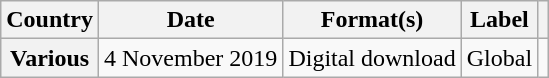<table class="wikitable plainrowheaders">
<tr>
<th scope="col">Country</th>
<th scope="col">Date</th>
<th scope="col">Format(s)</th>
<th scope="col">Label</th>
<th scope="col"></th>
</tr>
<tr>
<th scope="row">Various</th>
<td>4 November 2019</td>
<td>Digital download</td>
<td>Global</td>
<td></td>
</tr>
</table>
